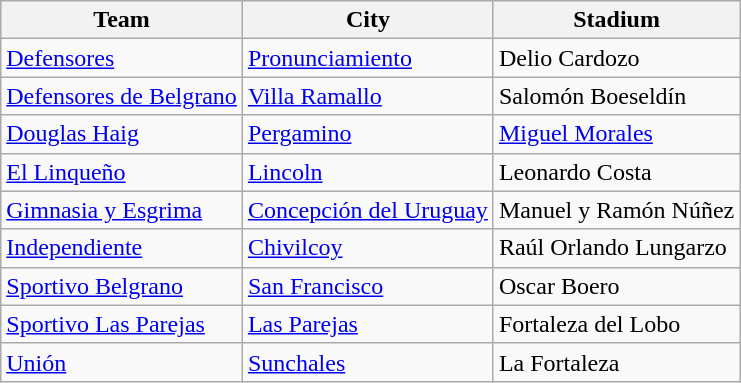<table class="wikitable sortable">
<tr>
<th>Team</th>
<th>City</th>
<th>Stadium</th>
</tr>
<tr>
<td> <a href='#'>Defensores</a></td>
<td><a href='#'>Pronunciamiento</a></td>
<td>Delio Cardozo</td>
</tr>
<tr>
<td> <a href='#'>Defensores de Belgrano</a></td>
<td><a href='#'>Villa Ramallo</a></td>
<td>Salomón Boeseldín</td>
</tr>
<tr>
<td> <a href='#'>Douglas Haig</a></td>
<td><a href='#'>Pergamino</a></td>
<td><a href='#'>Miguel Morales</a></td>
</tr>
<tr>
<td> <a href='#'>El Linqueño</a></td>
<td><a href='#'>Lincoln</a></td>
<td>Leonardo Costa</td>
</tr>
<tr>
<td> <a href='#'>Gimnasia y Esgrima</a></td>
<td><a href='#'>Concepción del Uruguay</a></td>
<td>Manuel y Ramón Núñez</td>
</tr>
<tr>
<td> <a href='#'>Independiente</a></td>
<td><a href='#'>Chivilcoy</a></td>
<td>Raúl Orlando Lungarzo</td>
</tr>
<tr>
<td> <a href='#'>Sportivo Belgrano</a></td>
<td><a href='#'>San Francisco</a></td>
<td>Oscar Boero</td>
</tr>
<tr>
<td> <a href='#'>Sportivo Las Parejas</a></td>
<td><a href='#'>Las Parejas</a></td>
<td>Fortaleza del Lobo</td>
</tr>
<tr>
<td> <a href='#'>Unión</a></td>
<td><a href='#'>Sunchales</a></td>
<td>La Fortaleza</td>
</tr>
</table>
